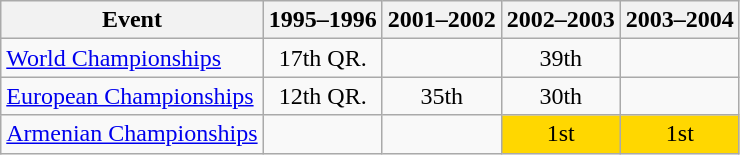<table class="wikitable">
<tr>
<th>Event</th>
<th>1995–1996</th>
<th>2001–2002</th>
<th>2002–2003</th>
<th>2003–2004</th>
</tr>
<tr>
<td><a href='#'>World Championships</a></td>
<td align="center">17th QR.</td>
<td></td>
<td align="center">39th</td>
<td></td>
</tr>
<tr>
<td><a href='#'>European Championships</a></td>
<td align="center">12th  QR.</td>
<td align="center">35th</td>
<td align="center">30th</td>
<td></td>
</tr>
<tr>
<td><a href='#'>Armenian Championships</a></td>
<td></td>
<td></td>
<td align="center" bgcolor="gold">1st</td>
<td align="center" bgcolor="gold">1st</td>
</tr>
</table>
